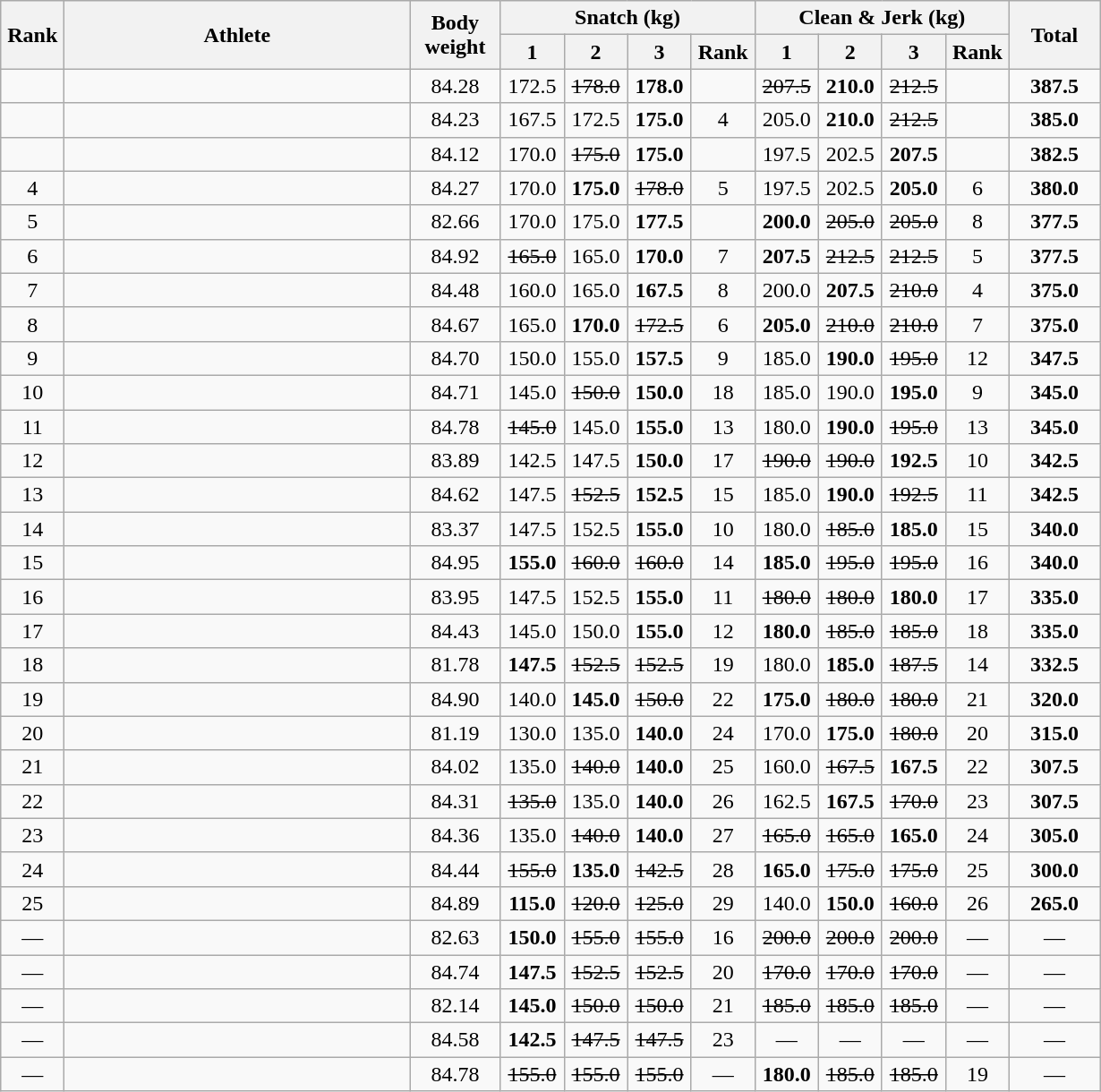<table class = "wikitable" style="text-align:center;">
<tr>
<th rowspan=2 width=40>Rank</th>
<th rowspan=2 width=250>Athlete</th>
<th rowspan=2 width=60>Body weight</th>
<th colspan=4>Snatch (kg)</th>
<th colspan=4>Clean & Jerk (kg)</th>
<th rowspan=2 width=60>Total</th>
</tr>
<tr>
<th width=40>1</th>
<th width=40>2</th>
<th width=40>3</th>
<th width=40>Rank</th>
<th width=40>1</th>
<th width=40>2</th>
<th width=40>3</th>
<th width=40>Rank</th>
</tr>
<tr>
<td></td>
<td align=left></td>
<td>84.28</td>
<td>172.5</td>
<td><s>178.0 </s></td>
<td><strong>178.0</strong></td>
<td></td>
<td><s>207.5 </s></td>
<td><strong>210.0</strong></td>
<td><s>212.5 </s></td>
<td></td>
<td><strong>387.5  </strong></td>
</tr>
<tr>
<td></td>
<td align=left></td>
<td>84.23</td>
<td>167.5</td>
<td>172.5</td>
<td><strong>175.0</strong></td>
<td>4</td>
<td>205.0</td>
<td><strong>210.0</strong></td>
<td><s>212.5 </s></td>
<td></td>
<td><strong>385.0  </strong></td>
</tr>
<tr>
<td></td>
<td align=left></td>
<td>84.12</td>
<td>170.0</td>
<td><s>175.0 </s></td>
<td><strong>175.0</strong></td>
<td></td>
<td>197.5</td>
<td>202.5</td>
<td><strong>207.5</strong></td>
<td></td>
<td><strong>382.5  </strong></td>
</tr>
<tr>
<td>4</td>
<td align=left></td>
<td>84.27</td>
<td>170.0</td>
<td><strong>175.0</strong></td>
<td><s>178.0 </s></td>
<td>5</td>
<td>197.5</td>
<td>202.5</td>
<td><strong>205.0</strong></td>
<td>6</td>
<td><strong>380.0  </strong></td>
</tr>
<tr>
<td>5</td>
<td align=left></td>
<td>82.66</td>
<td>170.0</td>
<td>175.0</td>
<td><strong>177.5</strong></td>
<td></td>
<td><strong>200.0</strong></td>
<td><s>205.0 </s></td>
<td><s>205.0 </s></td>
<td>8</td>
<td><strong>377.5  </strong></td>
</tr>
<tr>
<td>6</td>
<td align=left></td>
<td>84.92</td>
<td><s>165.0 </s></td>
<td>165.0</td>
<td><strong>170.0</strong></td>
<td>7</td>
<td><strong>207.5</strong></td>
<td><s>212.5 </s></td>
<td><s>212.5 </s></td>
<td>5</td>
<td><strong>377.5  </strong></td>
</tr>
<tr>
<td>7</td>
<td align=left></td>
<td>84.48</td>
<td>160.0</td>
<td>165.0</td>
<td><strong>167.5</strong></td>
<td>8</td>
<td>200.0</td>
<td><strong>207.5</strong></td>
<td><s>210.0 </s></td>
<td>4</td>
<td><strong>375.0  </strong></td>
</tr>
<tr>
<td>8</td>
<td align=left></td>
<td>84.67</td>
<td>165.0</td>
<td><strong>170.0</strong></td>
<td><s>172.5 </s></td>
<td>6</td>
<td><strong>205.0</strong></td>
<td><s>210.0 </s></td>
<td><s>210.0 </s></td>
<td>7</td>
<td><strong>375.0  </strong></td>
</tr>
<tr>
<td>9</td>
<td align=left></td>
<td>84.70</td>
<td>150.0</td>
<td>155.0</td>
<td><strong>157.5</strong></td>
<td>9</td>
<td>185.0</td>
<td><strong>190.0</strong></td>
<td><s>195.0 </s></td>
<td>12</td>
<td><strong>347.5  </strong></td>
</tr>
<tr>
<td>10</td>
<td align=left></td>
<td>84.71</td>
<td>145.0</td>
<td><s>150.0 </s></td>
<td><strong>150.0</strong></td>
<td>18</td>
<td>185.0</td>
<td>190.0</td>
<td><strong>195.0</strong></td>
<td>9</td>
<td><strong>345.0  </strong></td>
</tr>
<tr>
<td>11</td>
<td align=left></td>
<td>84.78</td>
<td><s>145.0 </s></td>
<td>145.0</td>
<td><strong>155.0</strong></td>
<td>13</td>
<td>180.0</td>
<td><strong>190.0</strong></td>
<td><s>195.0 </s></td>
<td>13</td>
<td><strong>345.0  </strong></td>
</tr>
<tr>
<td>12</td>
<td align=left></td>
<td>83.89</td>
<td>142.5</td>
<td>147.5</td>
<td><strong>150.0</strong></td>
<td>17</td>
<td><s>190.0 </s></td>
<td><s>190.0 </s></td>
<td><strong>192.5</strong></td>
<td>10</td>
<td><strong>342.5  </strong></td>
</tr>
<tr>
<td>13</td>
<td align=left></td>
<td>84.62</td>
<td>147.5</td>
<td><s>152.5 </s></td>
<td><strong>152.5</strong></td>
<td>15</td>
<td>185.0</td>
<td><strong>190.0</strong></td>
<td><s>192.5 </s></td>
<td>11</td>
<td><strong>342.5  </strong></td>
</tr>
<tr>
<td>14</td>
<td align=left></td>
<td>83.37</td>
<td>147.5</td>
<td>152.5</td>
<td><strong>155.0</strong></td>
<td>10</td>
<td>180.0</td>
<td><s>185.0 </s></td>
<td><strong>185.0</strong></td>
<td>15</td>
<td><strong>340.0  </strong></td>
</tr>
<tr>
<td>15</td>
<td align=left></td>
<td>84.95</td>
<td><strong>155.0</strong></td>
<td><s>160.0 </s></td>
<td><s>160.0 </s></td>
<td>14</td>
<td><strong>185.0</strong></td>
<td><s>195.0 </s></td>
<td><s>195.0 </s></td>
<td>16</td>
<td><strong>340.0  </strong></td>
</tr>
<tr>
<td>16</td>
<td align=left></td>
<td>83.95</td>
<td>147.5</td>
<td>152.5</td>
<td><strong>155.0</strong></td>
<td>11</td>
<td><s>180.0 </s></td>
<td><s>180.0 </s></td>
<td><strong>180.0</strong></td>
<td>17</td>
<td><strong>335.0  </strong></td>
</tr>
<tr>
<td>17</td>
<td align=left></td>
<td>84.43</td>
<td>145.0</td>
<td>150.0</td>
<td><strong>155.0</strong></td>
<td>12</td>
<td><strong>180.0</strong></td>
<td><s>185.0 </s></td>
<td><s>185.0 </s></td>
<td>18</td>
<td><strong>335.0  </strong></td>
</tr>
<tr>
<td>18</td>
<td align=left></td>
<td>81.78</td>
<td><strong>147.5</strong></td>
<td><s>152.5 </s></td>
<td><s>152.5 </s></td>
<td>19</td>
<td>180.0</td>
<td><strong>185.0</strong></td>
<td><s>187.5 </s></td>
<td>14</td>
<td><strong>332.5  </strong></td>
</tr>
<tr>
<td>19</td>
<td align=left></td>
<td>84.90</td>
<td>140.0</td>
<td><strong>145.0</strong></td>
<td><s>150.0 </s></td>
<td>22</td>
<td><strong>175.0</strong></td>
<td><s>180.0 </s></td>
<td><s>180.0 </s></td>
<td>21</td>
<td><strong>320.0  </strong></td>
</tr>
<tr>
<td>20</td>
<td align=left></td>
<td>81.19</td>
<td>130.0</td>
<td>135.0</td>
<td><strong>140.0</strong></td>
<td>24</td>
<td>170.0</td>
<td><strong>175.0</strong></td>
<td><s>180.0 </s></td>
<td>20</td>
<td><strong>315.0  </strong></td>
</tr>
<tr>
<td>21</td>
<td align=left></td>
<td>84.02</td>
<td>135.0</td>
<td><s>140.0 </s></td>
<td><strong>140.0</strong></td>
<td>25</td>
<td>160.0</td>
<td><s>167.5 </s></td>
<td><strong>167.5</strong></td>
<td>22</td>
<td><strong>307.5  </strong></td>
</tr>
<tr>
<td>22</td>
<td align=left></td>
<td>84.31</td>
<td><s>135.0 </s></td>
<td>135.0</td>
<td><strong>140.0</strong></td>
<td>26</td>
<td>162.5</td>
<td><strong>167.5</strong></td>
<td><s>170.0 </s></td>
<td>23</td>
<td><strong>307.5  </strong></td>
</tr>
<tr>
<td>23</td>
<td align=left></td>
<td>84.36</td>
<td>135.0</td>
<td><s>140.0 </s></td>
<td><strong>140.0</strong></td>
<td>27</td>
<td><s>165.0 </s></td>
<td><s>165.0 </s></td>
<td><strong>165.0</strong></td>
<td>24</td>
<td><strong>305.0  </strong></td>
</tr>
<tr>
<td>24</td>
<td align=left></td>
<td>84.44</td>
<td><s>155.0 </s></td>
<td><strong>135.0</strong></td>
<td><s>142.5 </s></td>
<td>28</td>
<td><strong>165.0</strong></td>
<td><s>175.0 </s></td>
<td><s>175.0 </s></td>
<td>25</td>
<td><strong>300.0  </strong></td>
</tr>
<tr>
<td>25</td>
<td align=left></td>
<td>84.89</td>
<td><strong>115.0</strong></td>
<td><s>120.0 </s></td>
<td><s>125.0 </s></td>
<td>29</td>
<td>140.0</td>
<td><strong>150.0</strong></td>
<td><s>160.0 </s></td>
<td>26</td>
<td><strong>265.0  </strong></td>
</tr>
<tr>
<td>—</td>
<td align=left></td>
<td>82.63</td>
<td><strong>150.0</strong></td>
<td><s>155.0 </s></td>
<td><s>155.0 </s></td>
<td>16</td>
<td><s>200.0 </s></td>
<td><s>200.0 </s></td>
<td><s>200.0 </s></td>
<td>—</td>
<td>—</td>
</tr>
<tr>
<td>—</td>
<td align=left></td>
<td>84.74</td>
<td><strong>147.5</strong></td>
<td><s>152.5 </s></td>
<td><s>152.5 </s></td>
<td>20</td>
<td><s>170.0 </s></td>
<td><s>170.0 </s></td>
<td><s>170.0 </s></td>
<td>—</td>
<td>—</td>
</tr>
<tr>
<td>—</td>
<td align=left></td>
<td>82.14</td>
<td><strong>145.0</strong></td>
<td><s>150.0 </s></td>
<td><s>150.0 </s></td>
<td>21</td>
<td><s>185.0 </s></td>
<td><s>185.0 </s></td>
<td><s>185.0 </s></td>
<td>—</td>
<td>—</td>
</tr>
<tr>
<td>—</td>
<td align=left></td>
<td>84.58</td>
<td><strong>142.5</strong></td>
<td><s>147.5 </s></td>
<td><s>147.5 </s></td>
<td>23</td>
<td>—</td>
<td>—</td>
<td>—</td>
<td>—</td>
<td>—</td>
</tr>
<tr>
<td>—</td>
<td align=left></td>
<td>84.78</td>
<td><s>155.0 </s></td>
<td><s>155.0 </s></td>
<td><s>155.0 </s></td>
<td>—</td>
<td><strong>180.0</strong></td>
<td><s>185.0 </s></td>
<td><s>185.0 </s></td>
<td>19</td>
<td>—</td>
</tr>
</table>
